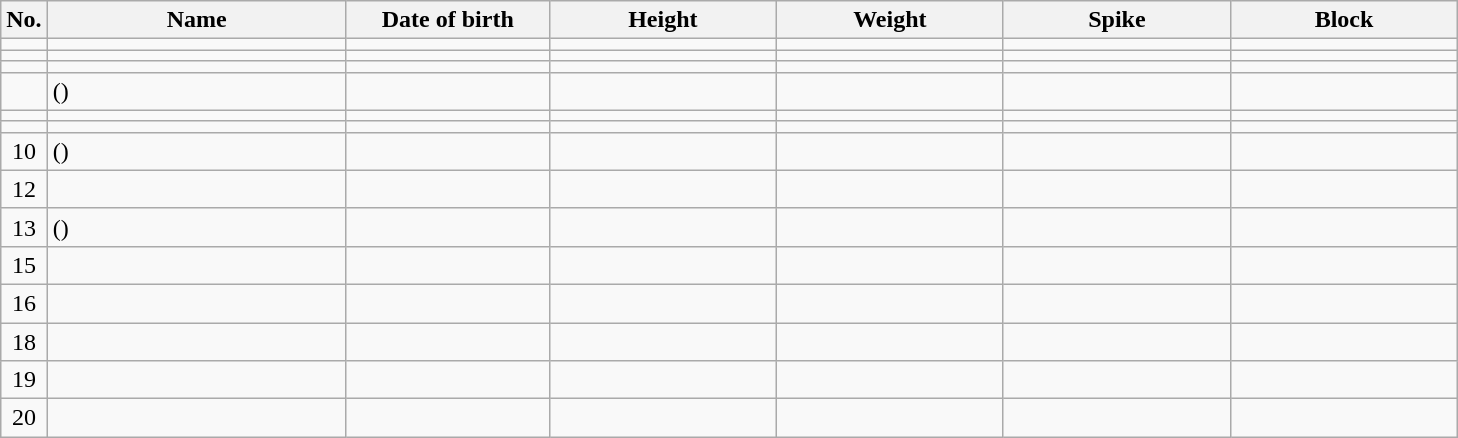<table class="wikitable sortable" style="font-size:100%; text-align:center;">
<tr>
<th>No.</th>
<th style="width:12em">Name</th>
<th style="width:8em">Date of birth</th>
<th style="width:9em">Height</th>
<th style="width:9em">Weight</th>
<th style="width:9em">Spike</th>
<th style="width:9em">Block</th>
</tr>
<tr>
<td></td>
<td align=left> </td>
<td align=right></td>
<td></td>
<td></td>
<td></td>
<td></td>
</tr>
<tr>
<td></td>
<td align=left> </td>
<td align=right></td>
<td></td>
<td></td>
<td></td>
<td></td>
</tr>
<tr>
<td></td>
<td align=left> </td>
<td align=right></td>
<td></td>
<td></td>
<td></td>
<td></td>
</tr>
<tr>
<td></td>
<td align=left>  ()</td>
<td align=right></td>
<td></td>
<td></td>
<td></td>
<td></td>
</tr>
<tr>
<td></td>
<td align=left> </td>
<td align=right></td>
<td></td>
<td></td>
<td></td>
<td></td>
</tr>
<tr>
<td></td>
<td align=left> </td>
<td align=right></td>
<td></td>
<td></td>
<td></td>
<td></td>
</tr>
<tr>
<td>10</td>
<td align=left>  ()</td>
<td align=right></td>
<td></td>
<td></td>
<td></td>
<td></td>
</tr>
<tr>
<td>12</td>
<td align=left> </td>
<td align=right></td>
<td></td>
<td></td>
<td></td>
<td></td>
</tr>
<tr>
<td>13</td>
<td align=left>  ()</td>
<td align=right></td>
<td></td>
<td></td>
<td></td>
<td></td>
</tr>
<tr>
<td>15</td>
<td align=left> </td>
<td align=right></td>
<td></td>
<td></td>
<td></td>
<td></td>
</tr>
<tr>
<td>16</td>
<td align=left> </td>
<td align=right></td>
<td></td>
<td></td>
<td></td>
<td></td>
</tr>
<tr>
<td>18</td>
<td align=left> </td>
<td align=right></td>
<td></td>
<td></td>
<td></td>
<td></td>
</tr>
<tr>
<td>19</td>
<td align=left> </td>
<td align=right></td>
<td></td>
<td></td>
<td></td>
<td></td>
</tr>
<tr>
<td>20</td>
<td align=left> </td>
<td align=right></td>
<td></td>
<td></td>
<td></td>
<td></td>
</tr>
</table>
